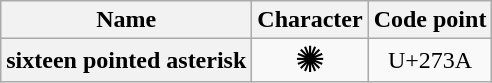<table class="wikitable" style="text-align:center;">
<tr>
<th>Name</th>
<th>Character</th>
<th>Code point</th>
</tr>
<tr>
<th>sixteen pointed asterisk</th>
<td style="font-size:150%; padding:0">✺</td>
<td>U+273A</td>
</tr>
</table>
